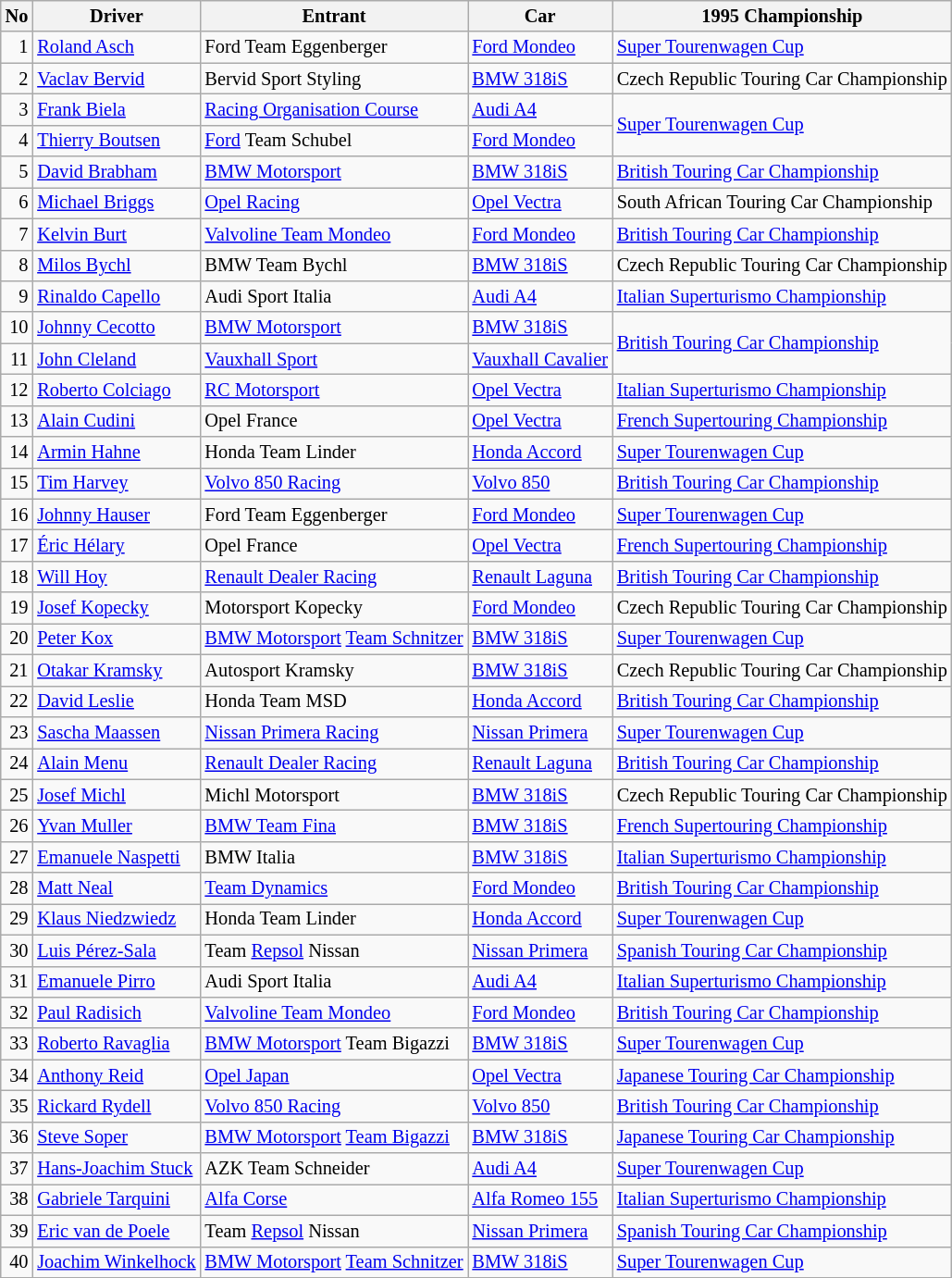<table class="wikitable" style="font-size: 85%;">
<tr>
<th>No</th>
<th>Driver</th>
<th>Entrant</th>
<th>Car</th>
<th>1995 Championship</th>
</tr>
<tr>
<td align=right>1</td>
<td> <a href='#'>Roland Asch</a></td>
<td>Ford Team Eggenberger</td>
<td><a href='#'>Ford Mondeo</a></td>
<td><a href='#'>Super Tourenwagen Cup</a></td>
</tr>
<tr>
<td align=right>2</td>
<td> <a href='#'>Vaclav Bervid</a></td>
<td>Bervid Sport Styling</td>
<td><a href='#'>BMW 318iS</a></td>
<td>Czech Republic Touring Car Championship</td>
</tr>
<tr>
<td align=right>3</td>
<td> <a href='#'>Frank Biela</a></td>
<td><a href='#'>Racing Organisation Course</a></td>
<td><a href='#'>Audi A4</a></td>
<td rowspan=2><a href='#'>Super Tourenwagen Cup</a></td>
</tr>
<tr>
<td align=right>4</td>
<td> <a href='#'>Thierry Boutsen</a></td>
<td><a href='#'>Ford</a> Team Schubel</td>
<td><a href='#'>Ford Mondeo</a></td>
</tr>
<tr>
<td align=right>5</td>
<td> <a href='#'>David Brabham</a></td>
<td><a href='#'>BMW Motorsport</a></td>
<td><a href='#'>BMW 318iS</a></td>
<td><a href='#'>British Touring Car Championship</a></td>
</tr>
<tr>
<td align=right>6</td>
<td> <a href='#'>Michael Briggs</a></td>
<td><a href='#'>Opel Racing</a></td>
<td><a href='#'>Opel Vectra</a></td>
<td>South African Touring Car Championship</td>
</tr>
<tr>
<td align=right>7</td>
<td> <a href='#'>Kelvin Burt</a></td>
<td><a href='#'>Valvoline Team Mondeo</a></td>
<td><a href='#'>Ford Mondeo</a></td>
<td><a href='#'>British Touring Car Championship</a></td>
</tr>
<tr>
<td align=right>8</td>
<td> <a href='#'>Milos Bychl</a></td>
<td>BMW Team Bychl</td>
<td><a href='#'>BMW 318iS</a></td>
<td>Czech Republic Touring Car Championship</td>
</tr>
<tr>
<td align=right>9</td>
<td> <a href='#'>Rinaldo Capello</a></td>
<td>Audi Sport Italia</td>
<td><a href='#'>Audi A4</a></td>
<td><a href='#'>Italian Superturismo Championship</a></td>
</tr>
<tr>
<td align=right>10</td>
<td> <a href='#'>Johnny Cecotto</a></td>
<td><a href='#'>BMW Motorsport</a></td>
<td><a href='#'>BMW 318iS</a></td>
<td rowspan=2><a href='#'>British Touring Car Championship</a></td>
</tr>
<tr>
<td align=right>11</td>
<td> <a href='#'>John Cleland</a></td>
<td><a href='#'>Vauxhall Sport</a></td>
<td><a href='#'>Vauxhall Cavalier</a></td>
</tr>
<tr>
<td align=right>12</td>
<td> <a href='#'>Roberto Colciago</a></td>
<td><a href='#'>RC Motorsport</a></td>
<td><a href='#'>Opel Vectra</a></td>
<td><a href='#'>Italian Superturismo Championship</a></td>
</tr>
<tr>
<td align=right>13</td>
<td> <a href='#'>Alain Cudini</a></td>
<td>Opel France</td>
<td><a href='#'>Opel Vectra</a></td>
<td><a href='#'>French Supertouring Championship</a></td>
</tr>
<tr>
<td align=right>14</td>
<td> <a href='#'>Armin Hahne</a></td>
<td>Honda Team Linder</td>
<td><a href='#'>Honda Accord</a></td>
<td><a href='#'>Super Tourenwagen Cup</a></td>
</tr>
<tr>
<td align=right>15</td>
<td> <a href='#'>Tim Harvey</a></td>
<td><a href='#'>Volvo 850 Racing</a></td>
<td><a href='#'>Volvo 850</a></td>
<td><a href='#'>British Touring Car Championship</a></td>
</tr>
<tr>
<td align=right>16</td>
<td> <a href='#'>Johnny Hauser</a></td>
<td>Ford Team Eggenberger</td>
<td><a href='#'>Ford Mondeo</a></td>
<td><a href='#'>Super Tourenwagen Cup</a></td>
</tr>
<tr>
<td align=right>17</td>
<td> <a href='#'>Éric Hélary</a></td>
<td>Opel France</td>
<td><a href='#'>Opel Vectra</a></td>
<td><a href='#'>French Supertouring Championship</a></td>
</tr>
<tr>
<td align=right>18</td>
<td> <a href='#'>Will Hoy</a></td>
<td><a href='#'>Renault Dealer Racing</a></td>
<td><a href='#'>Renault Laguna</a></td>
<td><a href='#'>British Touring Car Championship</a></td>
</tr>
<tr>
<td align=right>19</td>
<td> <a href='#'>Josef Kopecky</a></td>
<td>Motorsport Kopecky</td>
<td><a href='#'>Ford Mondeo</a></td>
<td>Czech Republic Touring Car Championship</td>
</tr>
<tr>
<td align=right>20</td>
<td> <a href='#'>Peter Kox</a></td>
<td><a href='#'>BMW Motorsport</a> <a href='#'>Team Schnitzer</a></td>
<td><a href='#'>BMW 318iS</a></td>
<td><a href='#'>Super Tourenwagen Cup</a></td>
</tr>
<tr>
<td align=right>21</td>
<td> <a href='#'>Otakar Kramsky</a></td>
<td>Autosport Kramsky</td>
<td><a href='#'>BMW 318iS</a></td>
<td>Czech Republic Touring Car Championship</td>
</tr>
<tr>
<td align=right>22</td>
<td> <a href='#'>David Leslie</a></td>
<td>Honda Team MSD</td>
<td><a href='#'>Honda Accord</a></td>
<td><a href='#'>British Touring Car Championship</a></td>
</tr>
<tr>
<td align=right>23</td>
<td> <a href='#'>Sascha Maassen</a></td>
<td><a href='#'>Nissan Primera Racing</a></td>
<td><a href='#'>Nissan Primera</a></td>
<td><a href='#'>Super Tourenwagen Cup</a></td>
</tr>
<tr>
<td align=right>24</td>
<td> <a href='#'>Alain Menu</a></td>
<td><a href='#'>Renault Dealer Racing</a></td>
<td><a href='#'>Renault Laguna</a></td>
<td><a href='#'>British Touring Car Championship</a></td>
</tr>
<tr>
<td align=right>25</td>
<td> <a href='#'>Josef Michl</a></td>
<td>Michl Motorsport</td>
<td><a href='#'>BMW 318iS</a></td>
<td>Czech Republic Touring Car Championship</td>
</tr>
<tr>
<td align=right>26</td>
<td> <a href='#'>Yvan Muller</a></td>
<td><a href='#'>BMW Team Fina</a></td>
<td><a href='#'>BMW 318iS</a></td>
<td><a href='#'>French Supertouring Championship</a></td>
</tr>
<tr>
<td align=right>27</td>
<td> <a href='#'>Emanuele Naspetti</a></td>
<td>BMW Italia</td>
<td><a href='#'>BMW 318iS</a></td>
<td><a href='#'>Italian Superturismo Championship</a></td>
</tr>
<tr>
<td align=right>28</td>
<td> <a href='#'>Matt Neal</a></td>
<td><a href='#'>Team Dynamics</a></td>
<td><a href='#'>Ford Mondeo</a></td>
<td><a href='#'>British Touring Car Championship</a></td>
</tr>
<tr>
<td align=right>29</td>
<td> <a href='#'>Klaus Niedzwiedz</a></td>
<td>Honda Team Linder</td>
<td><a href='#'>Honda Accord</a></td>
<td><a href='#'>Super Tourenwagen Cup</a></td>
</tr>
<tr>
<td align=right>30</td>
<td> <a href='#'>Luis Pérez-Sala</a></td>
<td>Team <a href='#'>Repsol</a> Nissan</td>
<td><a href='#'>Nissan Primera</a></td>
<td><a href='#'>Spanish Touring Car Championship</a></td>
</tr>
<tr>
<td align=right>31</td>
<td> <a href='#'>Emanuele Pirro</a></td>
<td>Audi Sport Italia</td>
<td><a href='#'>Audi A4</a></td>
<td><a href='#'>Italian Superturismo Championship</a></td>
</tr>
<tr>
<td align=right>32</td>
<td> <a href='#'>Paul Radisich</a></td>
<td><a href='#'>Valvoline Team Mondeo</a></td>
<td><a href='#'>Ford Mondeo</a></td>
<td><a href='#'>British Touring Car Championship</a></td>
</tr>
<tr>
<td align=right>33</td>
<td> <a href='#'>Roberto Ravaglia</a></td>
<td><a href='#'>BMW Motorsport</a> Team Bigazzi</td>
<td><a href='#'>BMW 318iS</a></td>
<td><a href='#'>Super Tourenwagen Cup</a></td>
</tr>
<tr>
<td align=right>34</td>
<td> <a href='#'>Anthony Reid</a></td>
<td><a href='#'>Opel Japan</a></td>
<td><a href='#'>Opel Vectra</a></td>
<td><a href='#'>Japanese Touring Car Championship</a></td>
</tr>
<tr>
<td align=right>35</td>
<td> <a href='#'>Rickard Rydell</a></td>
<td><a href='#'>Volvo 850 Racing</a></td>
<td><a href='#'>Volvo 850</a></td>
<td><a href='#'>British Touring Car Championship</a></td>
</tr>
<tr>
<td align=right>36</td>
<td> <a href='#'>Steve Soper</a></td>
<td><a href='#'>BMW Motorsport</a> <a href='#'>Team Bigazzi</a></td>
<td><a href='#'>BMW 318iS</a></td>
<td><a href='#'>Japanese Touring Car Championship</a></td>
</tr>
<tr>
<td align=right>37</td>
<td> <a href='#'>Hans-Joachim Stuck</a></td>
<td>AZK Team Schneider</td>
<td><a href='#'>Audi A4</a></td>
<td><a href='#'>Super Tourenwagen Cup</a></td>
</tr>
<tr>
<td align=right>38</td>
<td> <a href='#'>Gabriele Tarquini</a></td>
<td><a href='#'>Alfa Corse</a></td>
<td><a href='#'>Alfa Romeo 155</a></td>
<td><a href='#'>Italian Superturismo Championship</a></td>
</tr>
<tr>
<td align=right>39</td>
<td> <a href='#'>Eric van de Poele</a></td>
<td>Team <a href='#'>Repsol</a> Nissan</td>
<td><a href='#'>Nissan Primera</a></td>
<td><a href='#'>Spanish Touring Car Championship</a></td>
</tr>
<tr>
<td align=right>40</td>
<td> <a href='#'>Joachim Winkelhock</a></td>
<td><a href='#'>BMW Motorsport</a> <a href='#'>Team Schnitzer</a></td>
<td><a href='#'>BMW 318iS</a></td>
<td><a href='#'>Super Tourenwagen Cup</a></td>
</tr>
<tr>
</tr>
</table>
